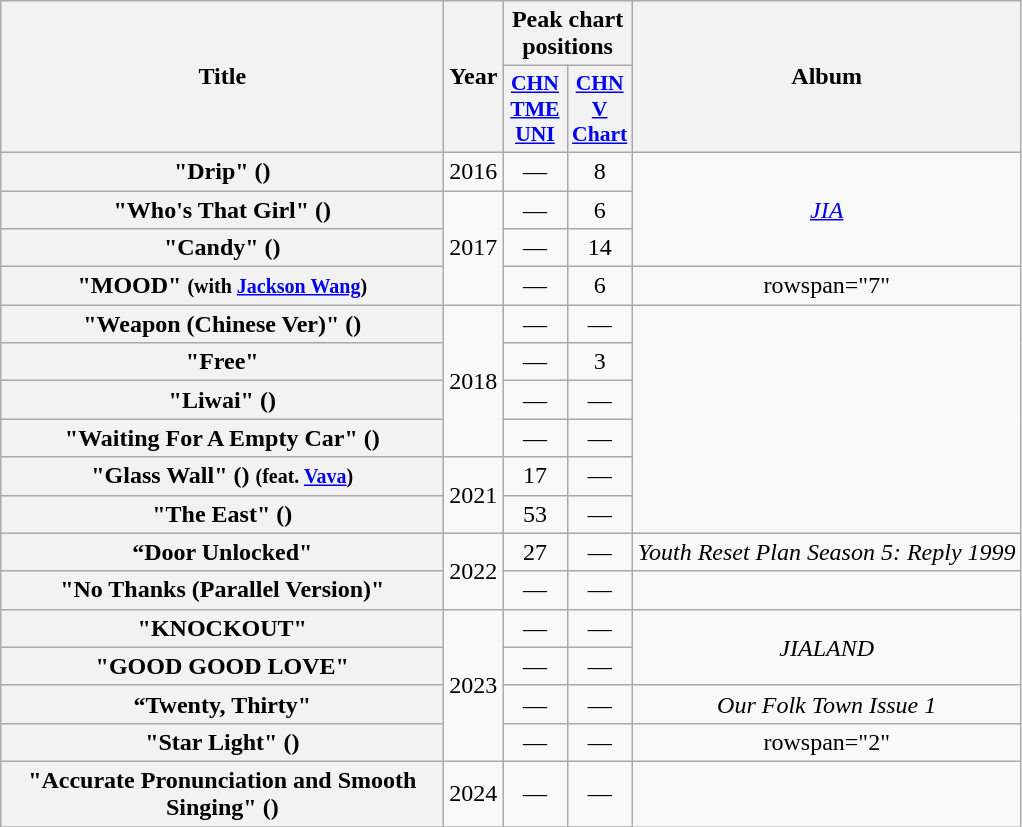<table class="wikitable plainrowheaders" style="text-align:center;">
<tr>
<th rowspan="2" scope="col" style="width:18em;">Title</th>
<th rowspan="2" scope="col">Year</th>
<th colspan="2">Peak chart positions</th>
<th rowspan="2" scope="col">Album</th>
</tr>
<tr>
<th scope="col" style="width:2.5em;font-size:90%;"><a href='#'>CHN<br>TME UNI</a><br></th>
<th scope="col" style="width:2.5em;font-size:90%;"><a href='#'>CHN<br>V Chart</a><br></th>
</tr>
<tr>
<th scope="row">"Drip" ()</th>
<td>2016</td>
<td>—</td>
<td>8</td>
<td rowspan="3"><em><a href='#'>JIA</a></em></td>
</tr>
<tr>
<th scope="row">"Who's That Girl" ()</th>
<td rowspan="3">2017</td>
<td>—</td>
<td>6</td>
</tr>
<tr>
<th scope="row">"Candy" ()</th>
<td>—</td>
<td>14</td>
</tr>
<tr>
<th scope="row">"MOOD" <small>(with <a href='#'>Jackson Wang</a>)</small></th>
<td>—</td>
<td>6</td>
<td>rowspan="7" </td>
</tr>
<tr>
<th scope="row">"Weapon (Chinese Ver)" ()</th>
<td rowspan="4">2018</td>
<td>—</td>
<td>—</td>
</tr>
<tr>
<th scope="row">"Free"</th>
<td>—</td>
<td>3</td>
</tr>
<tr>
<th scope="row">"Liwai" ()</th>
<td>—</td>
<td>—</td>
</tr>
<tr>
<th scope="row">"Waiting For A Empty Car" ()</th>
<td>—</td>
<td>—</td>
</tr>
<tr>
<th scope="row">"Glass Wall" () <small>(feat. <a href='#'>Vava</a>)</small></th>
<td rowspan="2">2021</td>
<td>17</td>
<td>—</td>
</tr>
<tr>
<th scope="row">"The East" ()</th>
<td>53</td>
<td>—</td>
</tr>
<tr>
<th scope="row">“Door Unlocked" </th>
<td rowspan="2">2022</td>
<td>27</td>
<td>—</td>
<td><em>Youth Reset Plan Season 5: Reply 1999</em><br></td>
</tr>
<tr>
<th scope="row">"No Thanks (Parallel Version)"</th>
<td>—</td>
<td>—</td>
<td></td>
</tr>
<tr>
<th scope="row">"KNOCKOUT"</th>
<td rowspan="4">2023</td>
<td>—</td>
<td>—</td>
<td rowspan="2"><em>JIALAND</em></td>
</tr>
<tr>
<th scope="row">"GOOD GOOD LOVE"</th>
<td>—</td>
<td>—</td>
</tr>
<tr>
<th scope="row">“Twenty, Thirty" </th>
<td>—</td>
<td>—</td>
<td><em>Our Folk Town Issue 1</em><br></td>
</tr>
<tr>
<th scope="row">"Star Light" ()</th>
<td>—</td>
<td>—</td>
<td>rowspan="2" </td>
</tr>
<tr>
<th scope="row">"Accurate Pronunciation and Smooth Singing" ()</th>
<td rowspan="1">2024</td>
<td>—</td>
<td>—</td>
</tr>
<tr>
</tr>
</table>
